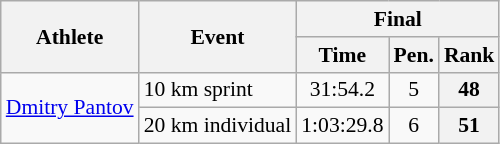<table class="wikitable" style="font-size:90%">
<tr>
<th rowspan="2">Athlete</th>
<th rowspan="2">Event</th>
<th colspan="3">Final</th>
</tr>
<tr>
<th>Time</th>
<th>Pen.</th>
<th>Rank</th>
</tr>
<tr>
<td rowspan=2><a href='#'>Dmitry Pantov</a></td>
<td>10 km sprint</td>
<td align="center">31:54.2</td>
<td align="center">5</td>
<th align="center">48</th>
</tr>
<tr>
<td>20 km individual</td>
<td align="center">1:03:29.8</td>
<td align="center">6</td>
<th align="center">51</th>
</tr>
</table>
